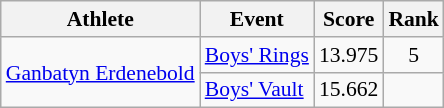<table class="wikitable" border="1" style="font-size:90%">
<tr>
<th>Athlete</th>
<th>Event</th>
<th>Score</th>
<th>Rank</th>
</tr>
<tr>
<td rowspan=2><a href='#'>Ganbatyn Erdenebold</a></td>
<td><a href='#'>Boys' Rings</a></td>
<td align=center>13.975</td>
<td align=center>5</td>
</tr>
<tr>
<td><a href='#'>Boys' Vault</a></td>
<td align=center>15.662</td>
<td align=center></td>
</tr>
</table>
